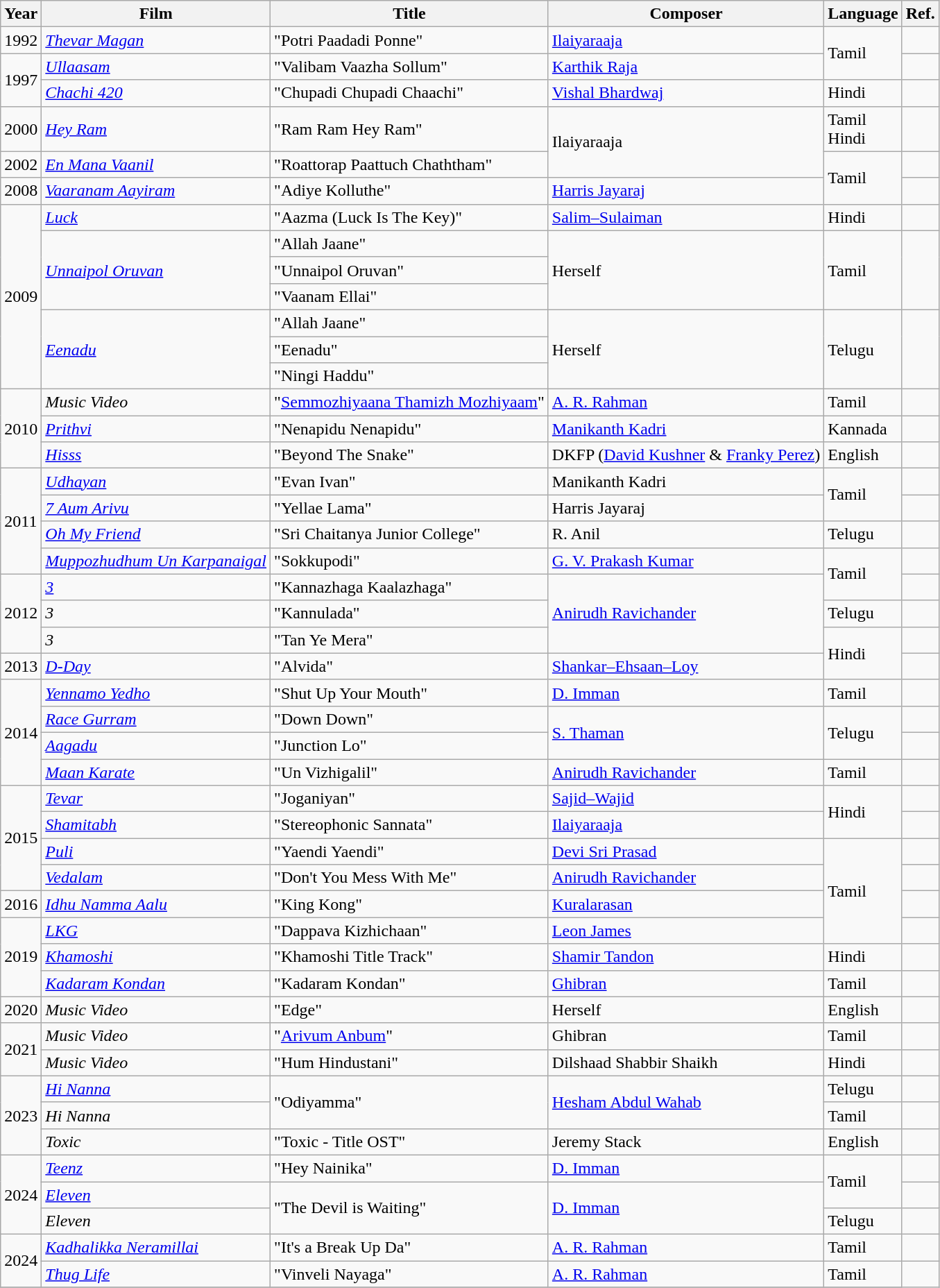<table class="wikitable sortable">
<tr>
<th>Year</th>
<th>Film</th>
<th>Title</th>
<th>Composer</th>
<th>Language</th>
<th scope="col" class="unsortable">Ref.</th>
</tr>
<tr>
<td>1992</td>
<td><em><a href='#'>Thevar Magan</a></em></td>
<td>"Potri Paadadi Ponne"</td>
<td><a href='#'>Ilaiyaraaja</a></td>
<td rowspan="2">Tamil</td>
<td></td>
</tr>
<tr>
<td rowspan="2">1997</td>
<td><em><a href='#'>Ullaasam</a></em></td>
<td>"Valibam Vaazha Sollum"</td>
<td><a href='#'>Karthik Raja</a></td>
<td></td>
</tr>
<tr>
<td><em><a href='#'>Chachi 420</a></em></td>
<td>"Chupadi Chupadi Chaachi"</td>
<td><a href='#'>Vishal Bhardwaj</a></td>
<td>Hindi</td>
<td></td>
</tr>
<tr>
<td>2000</td>
<td><em><a href='#'>Hey Ram</a></em></td>
<td>"Ram Ram Hey Ram"</td>
<td rowspan="2">Ilaiyaraaja</td>
<td>Tamil<br>Hindi</td>
<td></td>
</tr>
<tr>
<td>2002</td>
<td><em><a href='#'>En Mana Vaanil</a></em></td>
<td>"Roattorap Paattuch Chaththam"</td>
<td rowspan="2">Tamil</td>
<td></td>
</tr>
<tr>
<td>2008</td>
<td><em><a href='#'>Vaaranam Aayiram</a></em></td>
<td>"Adiye Kolluthe"</td>
<td><a href='#'>Harris Jayaraj</a></td>
<td></td>
</tr>
<tr>
<td rowspan="7">2009</td>
<td><em><a href='#'>Luck</a></em></td>
<td>"Aazma (Luck Is The Key)"</td>
<td><a href='#'>Salim–Sulaiman</a></td>
<td>Hindi</td>
<td></td>
</tr>
<tr>
<td rowspan="3"><em><a href='#'>Unnaipol Oruvan</a></em></td>
<td>"Allah Jaane"</td>
<td rowspan="3">Herself</td>
<td rowspan="3">Tamil</td>
<td rowspan="3"></td>
</tr>
<tr>
<td>"Unnaipol Oruvan"</td>
</tr>
<tr>
<td>"Vaanam Ellai"</td>
</tr>
<tr>
<td rowspan="3"><em><a href='#'>Eenadu</a></em></td>
<td>"Allah Jaane"</td>
<td rowspan="3">Herself</td>
<td rowspan="3">Telugu</td>
<td rowspan="3"></td>
</tr>
<tr>
<td>"Eenadu"</td>
</tr>
<tr>
<td>"Ningi Haddu"</td>
</tr>
<tr>
<td rowspan="3">2010</td>
<td><em>Music Video</em></td>
<td>"<a href='#'>Semmozhiyaana Thamizh Mozhiyaam</a>"</td>
<td><a href='#'>A. R. Rahman</a></td>
<td>Tamil</td>
<td></td>
</tr>
<tr>
<td><em><a href='#'>Prithvi</a></em></td>
<td>"Nenapidu Nenapidu"</td>
<td><a href='#'>Manikanth Kadri</a></td>
<td>Kannada</td>
<td></td>
</tr>
<tr>
<td><em><a href='#'>Hisss</a></em></td>
<td>"Beyond The Snake"</td>
<td>DKFP (<a href='#'>David Kushner</a> & <a href='#'>Franky Perez</a>)</td>
<td>English</td>
<td></td>
</tr>
<tr>
<td rowspan="4">2011</td>
<td><em><a href='#'>Udhayan</a></em></td>
<td>"Evan Ivan"</td>
<td>Manikanth Kadri</td>
<td rowspan="2">Tamil</td>
<td></td>
</tr>
<tr>
<td><em><a href='#'>7 Aum Arivu</a></em></td>
<td>"Yellae Lama"</td>
<td>Harris Jayaraj</td>
<td></td>
</tr>
<tr>
<td><em><a href='#'>Oh My Friend</a></em></td>
<td>"Sri Chaitanya Junior College"</td>
<td>R. Anil</td>
<td>Telugu</td>
<td></td>
</tr>
<tr>
<td><em><a href='#'>Muppozhudhum Un Karpanaigal</a></em></td>
<td>"Sokkupodi"</td>
<td><a href='#'>G. V. Prakash Kumar</a></td>
<td rowspan="2">Tamil</td>
<td></td>
</tr>
<tr>
<td rowspan="3">2012</td>
<td><em><a href='#'>3</a></em></td>
<td>"Kannazhaga Kaalazhaga"</td>
<td rowspan="3"><a href='#'>Anirudh Ravichander</a></td>
<td></td>
</tr>
<tr>
<td><em>3</em></td>
<td>"Kannulada"</td>
<td>Telugu</td>
<td></td>
</tr>
<tr>
<td><em>3</em></td>
<td>"Tan Ye Mera"</td>
<td rowspan="2">Hindi</td>
<td></td>
</tr>
<tr>
<td>2013</td>
<td><em><a href='#'>D-Day</a></em></td>
<td>"Alvida"</td>
<td><a href='#'>Shankar–Ehsaan–Loy</a></td>
<td></td>
</tr>
<tr>
<td rowspan="4">2014</td>
<td><em><a href='#'>Yennamo Yedho</a></em></td>
<td>"Shut Up Your Mouth"</td>
<td><a href='#'>D. Imman</a></td>
<td>Tamil</td>
<td></td>
</tr>
<tr>
<td><em><a href='#'>Race Gurram</a></em></td>
<td>"Down Down"</td>
<td rowspan="2"><a href='#'>S. Thaman</a></td>
<td rowspan="2">Telugu</td>
<td></td>
</tr>
<tr>
<td><em><a href='#'>Aagadu</a></em></td>
<td>"Junction Lo"</td>
<td></td>
</tr>
<tr>
<td><em><a href='#'>Maan Karate</a></em></td>
<td>"Un Vizhigalil"</td>
<td><a href='#'>Anirudh Ravichander</a></td>
<td>Tamil</td>
<td></td>
</tr>
<tr>
<td rowspan="4">2015</td>
<td><em><a href='#'>Tevar</a></em></td>
<td>"Joganiyan"</td>
<td><a href='#'>Sajid–Wajid</a></td>
<td rowspan="2">Hindi</td>
<td></td>
</tr>
<tr>
<td><em><a href='#'>Shamitabh</a></em></td>
<td>"Stereophonic Sannata"</td>
<td><a href='#'>Ilaiyaraaja</a></td>
<td></td>
</tr>
<tr>
<td><em><a href='#'>Puli</a></em></td>
<td>"Yaendi Yaendi"</td>
<td><a href='#'>Devi Sri Prasad</a></td>
<td rowspan="4">Tamil</td>
<td></td>
</tr>
<tr>
<td><em><a href='#'>Vedalam</a></em></td>
<td>"Don't You Mess With Me"</td>
<td><a href='#'>Anirudh Ravichander</a></td>
<td></td>
</tr>
<tr>
<td>2016</td>
<td><em><a href='#'>Idhu Namma Aalu</a></em></td>
<td>"King Kong"</td>
<td><a href='#'>Kuralarasan</a></td>
<td></td>
</tr>
<tr>
<td rowspan="3">2019</td>
<td><em><a href='#'>LKG</a></em></td>
<td>"Dappava Kizhichaan"</td>
<td><a href='#'>Leon James</a></td>
<td></td>
</tr>
<tr>
<td><em><a href='#'>Khamoshi</a></em></td>
<td>"Khamoshi Title Track"</td>
<td><a href='#'>Shamir Tandon</a></td>
<td>Hindi</td>
<td></td>
</tr>
<tr>
<td><em><a href='#'>Kadaram Kondan</a></em></td>
<td>"Kadaram Kondan"</td>
<td><a href='#'>Ghibran</a></td>
<td>Tamil</td>
<td></td>
</tr>
<tr>
<td>2020</td>
<td><em>Music Video</em></td>
<td>"Edge"</td>
<td>Herself</td>
<td>English</td>
<td></td>
</tr>
<tr>
<td rowspan="2">2021</td>
<td><em>Music Video</em></td>
<td>"<a href='#'>Arivum Anbum</a>"</td>
<td>Ghibran</td>
<td>Tamil</td>
<td></td>
</tr>
<tr>
<td><em>Music Video</em></td>
<td>"Hum Hindustani"</td>
<td>Dilshaad Shabbir Shaikh</td>
<td>Hindi</td>
<td></td>
</tr>
<tr>
<td rowspan="3">2023</td>
<td><em><a href='#'>Hi Nanna</a></em></td>
<td rowspan="2">"Odiyamma"</td>
<td rowspan="2"><a href='#'>Hesham Abdul Wahab</a></td>
<td>Telugu</td>
<td></td>
</tr>
<tr>
<td><em>Hi Nanna</em></td>
<td>Tamil</td>
<td></td>
</tr>
<tr>
<td><em>Toxic</em></td>
<td>"Toxic - Title OST"</td>
<td>Jeremy Stack</td>
<td>English</td>
<td></td>
</tr>
<tr>
<td rowspan="3">2024</td>
<td><em><a href='#'>Teenz</a></em></td>
<td>"Hey Nainika"</td>
<td><a href='#'>D. Imman</a></td>
<td rowspan="2">Tamil</td>
<td></td>
</tr>
<tr>
<td><em><a href='#'>Eleven</a></em></td>
<td rowspan="2">"The Devil is Waiting"</td>
<td rowspan="2"><a href='#'>D. Imman</a></td>
<td></td>
</tr>
<tr>
<td><em>Eleven</em></td>
<td>Telugu</td>
<td></td>
</tr>
<tr>
<td rowspan="2">2024</td>
<td><em><a href='#'>Kadhalikka Neramillai</a></em></td>
<td>"It's a Break Up Da"</td>
<td><a href='#'>A. R. Rahman</a></td>
<td>Tamil</td>
<td></td>
</tr>
<tr>
<td><em><a href='#'>Thug Life</a></em></td>
<td>"Vinveli Nayaga"</td>
<td><a href='#'>A. R. Rahman</a></td>
<td>Tamil</td>
</tr>
<tr>
</tr>
</table>
